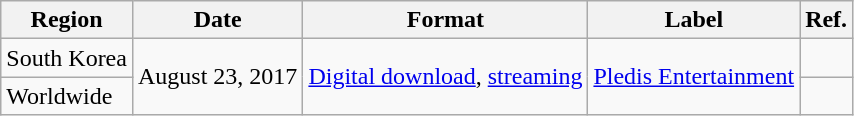<table class="wikitable">
<tr>
<th>Region</th>
<th>Date</th>
<th>Format</th>
<th>Label</th>
<th>Ref.</th>
</tr>
<tr>
<td>South Korea</td>
<td rowspan="2">August 23, 2017</td>
<td rowspan="2"><a href='#'>Digital download</a>, <a href='#'>streaming</a></td>
<td rowspan="2"><a href='#'>Pledis Entertainment</a></td>
<td align="center"></td>
</tr>
<tr>
<td>Worldwide</td>
<td align="center"></td>
</tr>
</table>
